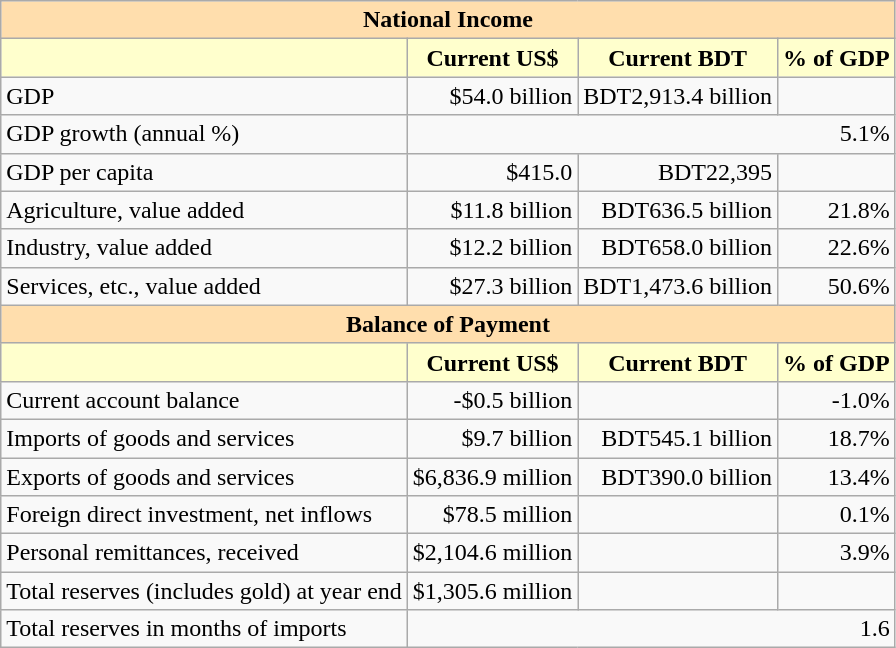<table class="wikitable">
<tr>
<th colspan="4" style="background: #ffdead;">National Income</th>
</tr>
<tr>
<th style="background: #ffffcd;"></th>
<th style="background: #ffffcd;">Current US$</th>
<th style="background: #ffffcd;">Current BDT</th>
<th style="background: #ffffcd;">% of GDP</th>
</tr>
<tr>
<td>GDP</td>
<td style="text-align: right;">$54.0 billion</td>
<td style="text-align: right;">BDT2,913.4 billion</td>
<td style="text-align: right;"></td>
</tr>
<tr>
<td>GDP growth (annual %)</td>
<td colspan="3"  style="text-align: right;">5.1%</td>
</tr>
<tr>
<td>GDP per capita</td>
<td style="text-align: right;">$415.0</td>
<td style="text-align: right;">BDT22,395</td>
<td style="text-align: right;"></td>
</tr>
<tr>
<td>Agriculture, value added</td>
<td style="text-align: right;">$11.8 billion</td>
<td style="text-align: right;">BDT636.5 billion</td>
<td style="text-align: right;">21.8%</td>
</tr>
<tr>
<td>Industry, value added</td>
<td style="text-align: right;">$12.2 billion</td>
<td style="text-align: right;">BDT658.0 billion</td>
<td style="text-align: right;">22.6%</td>
</tr>
<tr>
<td>Services, etc., value added</td>
<td style="text-align: right;">$27.3 billion</td>
<td style="text-align: right;">BDT1,473.6 billion</td>
<td style="text-align: right;">50.6%</td>
</tr>
<tr>
<th colspan="4" style="background: #ffdead;">Balance of Payment</th>
</tr>
<tr>
<th style="background: #ffffcd;"></th>
<th style="background: #ffffcd;">Current US$</th>
<th style="background: #ffffcd;">Current BDT</th>
<th style="background: #ffffcd;">% of GDP</th>
</tr>
<tr>
<td>Current account balance</td>
<td style="text-align: right;">-$0.5 billion</td>
<td style="text-align: right;"></td>
<td style="text-align: right;">-1.0%</td>
</tr>
<tr>
<td>Imports of goods and services</td>
<td style="text-align: right;">$9.7 billion</td>
<td style="text-align: right;">BDT545.1 billion</td>
<td style="text-align: right;">18.7%</td>
</tr>
<tr>
<td>Exports of goods and services</td>
<td style="text-align: right;">$6,836.9 million</td>
<td style="text-align: right;">BDT390.0 billion</td>
<td style="text-align: right;">13.4%</td>
</tr>
<tr>
<td>Foreign direct investment, net inflows</td>
<td style="text-align: right;">$78.5 million</td>
<td style="text-align: right;"></td>
<td style="text-align: right;">0.1%</td>
</tr>
<tr>
<td>Personal remittances, received</td>
<td style="text-align: right;">$2,104.6 million</td>
<td style="text-align: right;"></td>
<td style="text-align: right;">3.9%</td>
</tr>
<tr>
<td>Total reserves (includes gold) at year end</td>
<td style="text-align: right;">$1,305.6 million</td>
<td style="text-align: right;"></td>
<td style="text-align: right;"></td>
</tr>
<tr>
<td>Total reserves in months of imports</td>
<td colspan="3"  style="text-align: right;">1.6</td>
</tr>
</table>
